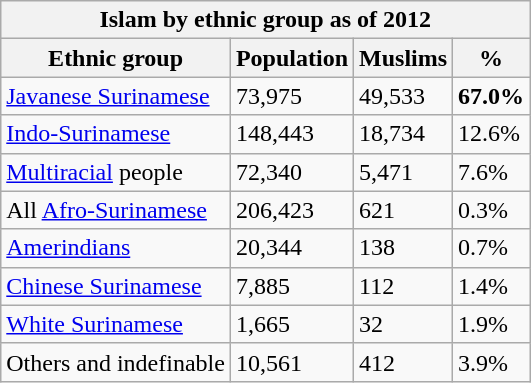<table class="wikitable sortable">
<tr>
<th colspan=19>Islam by ethnic group as of 2012</th>
</tr>
<tr>
<th>Ethnic group</th>
<th>Population</th>
<th>Muslims</th>
<th>%</th>
</tr>
<tr>
<td><a href='#'>Javanese Surinamese</a></td>
<td>73,975</td>
<td>49,533</td>
<td><strong>67.0%</strong></td>
</tr>
<tr>
<td><a href='#'>Indo-Surinamese</a></td>
<td>148,443</td>
<td>18,734</td>
<td>12.6%</td>
</tr>
<tr>
<td><a href='#'>Multiracial</a> people</td>
<td>72,340</td>
<td>5,471</td>
<td>7.6%</td>
</tr>
<tr>
<td>All <a href='#'>Afro-Surinamese</a></td>
<td>206,423</td>
<td>621</td>
<td>0.3%</td>
</tr>
<tr>
<td><a href='#'>Amerindians</a></td>
<td>20,344</td>
<td>138</td>
<td>0.7%</td>
</tr>
<tr>
<td><a href='#'>Chinese Surinamese</a></td>
<td>7,885</td>
<td>112</td>
<td>1.4%</td>
</tr>
<tr>
<td><a href='#'>White Surinamese</a></td>
<td>1,665</td>
<td>32</td>
<td>1.9%</td>
</tr>
<tr>
<td>Others and indefinable</td>
<td>10,561</td>
<td>412</td>
<td>3.9%</td>
</tr>
</table>
